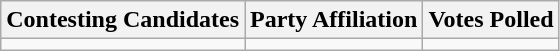<table class="wikitable sortable">
<tr>
<th>Contesting Candidates</th>
<th>Party Affiliation</th>
<th>Votes Polled</th>
</tr>
<tr>
<td></td>
<td></td>
<td></td>
</tr>
</table>
